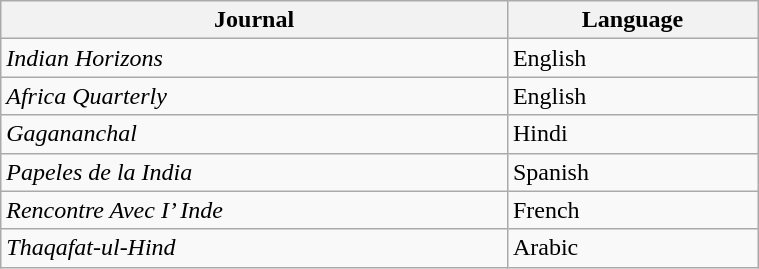<table class="wikitable" border="1" width="40%">
<tr>
<th>Journal</th>
<th>Language</th>
</tr>
<tr>
<td><em>Indian Horizons</em></td>
<td>English</td>
</tr>
<tr>
<td><em>Africa Quarterly</em></td>
<td>English</td>
</tr>
<tr>
<td><em>Gagananchal</em></td>
<td>Hindi</td>
</tr>
<tr>
<td><em>Papeles de la India</em></td>
<td>Spanish</td>
</tr>
<tr>
<td><em>Rencontre Avec I’ Inde</em></td>
<td>French</td>
</tr>
<tr>
<td><em>Thaqafat-ul-Hind</em></td>
<td>Arabic</td>
</tr>
</table>
